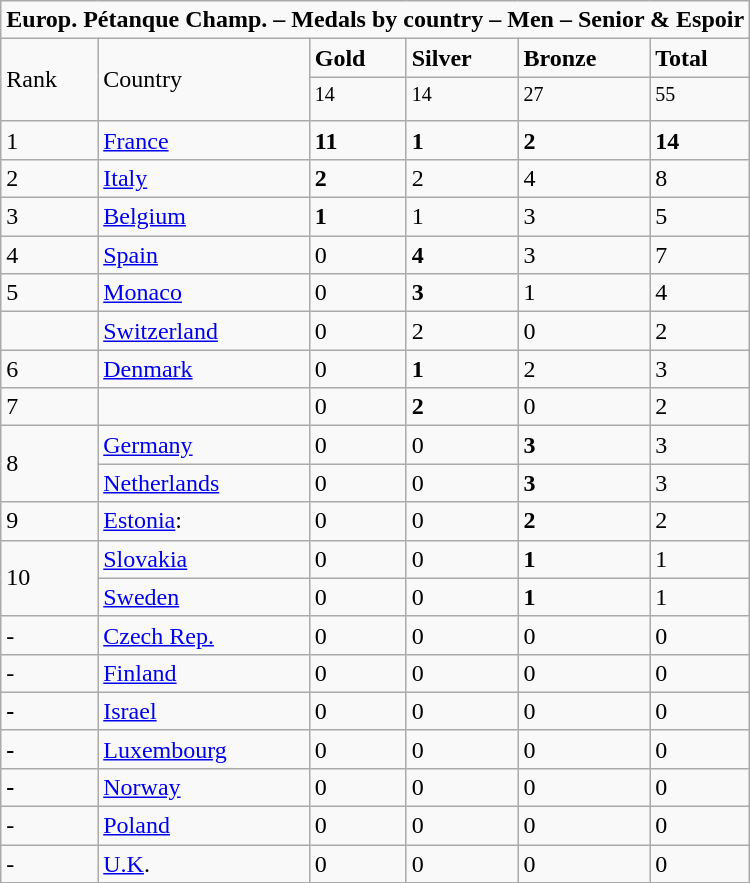<table class="wikitable">
<tr>
<td colspan="6"><strong>Europ. Pétanque Champ. – Medals by country – Men – Senior & Espoir</strong></td>
</tr>
<tr>
<td rowspan="2">Rank</td>
<td rowspan="2">Country</td>
<td><strong> Gold</strong></td>
<td><strong> Silver</strong></td>
<td><strong> Bronze</strong></td>
<td><strong>Total</strong></td>
</tr>
<tr>
<td><sup>14</sup></td>
<td><sup>14</sup></td>
<td><sup>27</sup></td>
<td><sup>55</sup></td>
</tr>
<tr>
<td>1</td>
<td> <a href='#'>France</a></td>
<td><strong>11</strong></td>
<td><strong>1</strong></td>
<td><strong>2</strong></td>
<td><strong>14</strong></td>
</tr>
<tr>
<td>2</td>
<td> <a href='#'>Italy</a></td>
<td><strong>2</strong></td>
<td>2</td>
<td>4</td>
<td>8</td>
</tr>
<tr>
<td>3</td>
<td> <a href='#'>Belgium</a></td>
<td><strong>1</strong></td>
<td>1</td>
<td>3</td>
<td>5</td>
</tr>
<tr>
<td>4</td>
<td> <a href='#'>Spain</a></td>
<td>0</td>
<td><strong>4</strong></td>
<td>3</td>
<td>7</td>
</tr>
<tr>
<td>5</td>
<td> <a href='#'>Monaco</a></td>
<td>0</td>
<td><strong>3</strong></td>
<td>1</td>
<td>4</td>
</tr>
<tr>
<td></td>
<td> <a href='#'>Switzerland</a></td>
<td>0</td>
<td>2</td>
<td>0</td>
<td>2</td>
</tr>
<tr>
<td>6</td>
<td> <a href='#'>Denmark</a></td>
<td>0</td>
<td><strong>1</strong></td>
<td>2</td>
<td>3</td>
</tr>
<tr>
<td>7</td>
<td></td>
<td>0</td>
<td><strong>2</strong></td>
<td>0</td>
<td>2</td>
</tr>
<tr>
<td rowspan="2">8</td>
<td> <a href='#'>Germany</a></td>
<td>0</td>
<td>0</td>
<td><strong>3</strong></td>
<td>3</td>
</tr>
<tr>
<td> <a href='#'>Netherlands</a></td>
<td>0</td>
<td>0</td>
<td><strong>3</strong></td>
<td>3</td>
</tr>
<tr>
<td>9</td>
<td> <a href='#'>Estonia</a>:</td>
<td>0</td>
<td>0</td>
<td><strong>2</strong></td>
<td>2</td>
</tr>
<tr>
<td rowspan="2">10</td>
<td> <a href='#'>Slovakia</a></td>
<td>0</td>
<td>0</td>
<td><strong>1</strong></td>
<td>1</td>
</tr>
<tr>
<td> <a href='#'>Sweden</a></td>
<td>0</td>
<td>0</td>
<td><strong>1</strong></td>
<td>1</td>
</tr>
<tr>
<td>-</td>
<td> <a href='#'>Czech Rep.</a></td>
<td>0</td>
<td>0</td>
<td>0</td>
<td>0</td>
</tr>
<tr>
<td>-</td>
<td> <a href='#'>Finland</a></td>
<td>0</td>
<td>0</td>
<td>0</td>
<td>0</td>
</tr>
<tr>
<td><strong>-</strong></td>
<td> <a href='#'>Israel</a></td>
<td>0</td>
<td>0</td>
<td>0</td>
<td>0</td>
</tr>
<tr>
<td><strong>-</strong></td>
<td> <a href='#'>Luxembourg</a></td>
<td>0</td>
<td>0</td>
<td>0</td>
<td>0</td>
</tr>
<tr>
<td><strong>-</strong></td>
<td> <a href='#'>Norway</a></td>
<td>0</td>
<td>0</td>
<td>0</td>
<td>0</td>
</tr>
<tr>
<td>-</td>
<td> <a href='#'>Poland</a></td>
<td>0</td>
<td>0</td>
<td>0</td>
<td>0</td>
</tr>
<tr>
<td>-</td>
<td> <a href='#'>U.K</a>.</td>
<td>0</td>
<td>0</td>
<td>0</td>
<td>0</td>
</tr>
</table>
